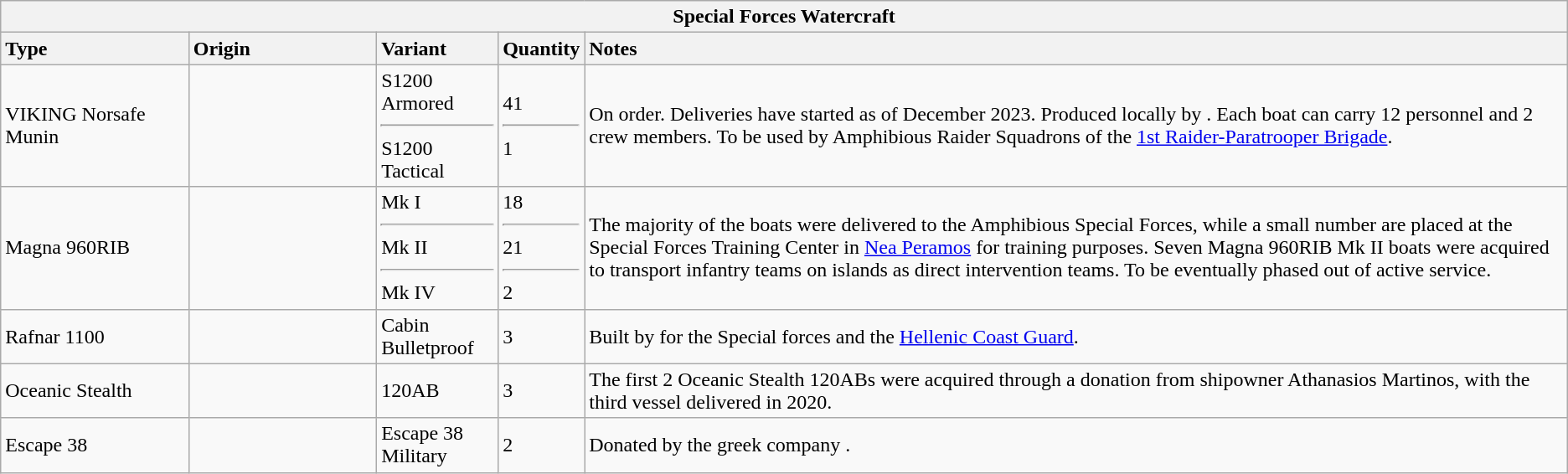<table class="wikitable">
<tr>
<th colspan="5">Special Forces Watercraft</th>
</tr>
<tr>
<th style="text-align:left;">Type</th>
<th style="text-align:left;">Origin</th>
<th style="text-align:left;">Variant</th>
<th style="text-align:left;">Quantity</th>
<th style="text-align:left;">Notes</th>
</tr>
<tr>
<td style="text-align:left; width:12%">VIKING Norsafe Munin</td>
<td style="text-align:left; width:12%"></td>
<td>S1200 Armored<hr>S1200 Tactical</td>
<td>41<hr>1</td>
<td>On order. Deliveries have started as of December 2023. Produced locally by . Each boat can carry 12 personnel and 2 crew members. To be used by Amphibious Raider Squadrons of the <a href='#'>1st Raider-Paratrooper Brigade</a>.</td>
</tr>
<tr>
<td>Magna 960RIB</td>
<td></td>
<td>Mk I<hr>Mk II<hr>Mk IV</td>
<td>18<hr>21<hr>2</td>
<td>The majority of the boats were delivered to the Amphibious Special Forces, while a small number are placed at the Special Forces Training Center in <a href='#'>Nea Peramos</a> for training purposes. Seven Magna 960RIB Mk II boats were acquired to transport infantry teams on islands as direct intervention teams. To be eventually phased out of active service.</td>
</tr>
<tr>
<td>Rafnar 1100</td>
<td></td>
<td>Cabin Bulletproof</td>
<td>3</td>
<td>Built by  for the Special forces and the <a href='#'>Hellenic Coast Guard</a>.</td>
</tr>
<tr>
<td>Oceanic Stealth</td>
<td></td>
<td>120AB</td>
<td>3</td>
<td>The first 2 Oceanic Stealth 120ABs were acquired through a donation from shipowner Athanasios Martinos, with the third vessel delivered in 2020.</td>
</tr>
<tr>
<td>Escape 38</td>
<td></td>
<td>Escape 38 Military</td>
<td>2</td>
<td>Donated by the greek company .</td>
</tr>
</table>
